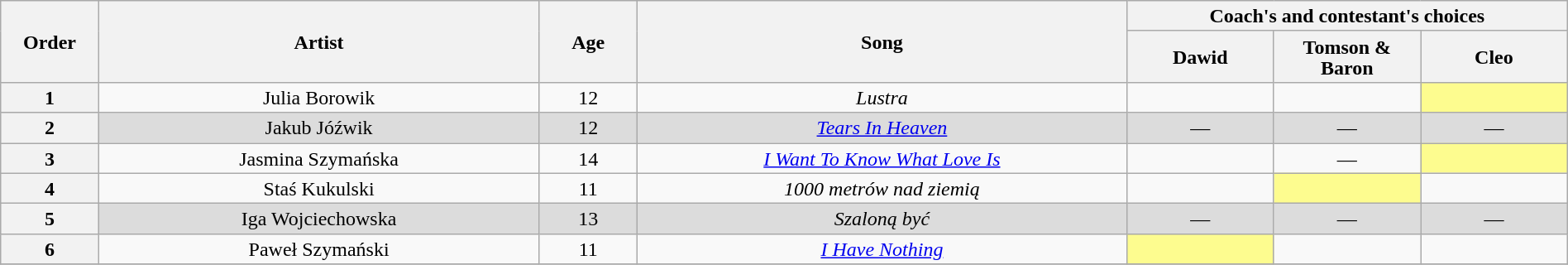<table class="wikitable" style="text-align:center; line-height:17px; width:100%;">
<tr>
<th scope="col" rowspan="2" style="width:04%;">Order</th>
<th scope="col" rowspan="2" style="width:18%;">Artist</th>
<th scope="col" rowspan="2" style="width:04%;">Age</th>
<th scope="col" rowspan="2" style="width:20%;">Song</th>
<th colspan="3">Coach's and contestant's choices</th>
</tr>
<tr>
<th style="width:06%;">Dawid</th>
<th style="width:06%;">Tomson & Baron</th>
<th style="width:06%;">Cleo</th>
</tr>
<tr>
<th>1</th>
<td>Julia Borowik</td>
<td>12</td>
<td><em>Lustra</em></td>
<td><strong></strong></td>
<td><strong></strong></td>
<td style="background:#fdfc8f;"><strong></strong></td>
</tr>
<tr style="background:#DCDCDC;">
<th>2</th>
<td>Jakub Jóźwik</td>
<td>12</td>
<td><em><a href='#'>Tears In Heaven</a></em></td>
<td>—</td>
<td>—</td>
<td>—</td>
</tr>
<tr>
<th>3</th>
<td>Jasmina Szymańska</td>
<td>14</td>
<td><em><a href='#'>I Want To Know What Love Is</a></em></td>
<td><strong></strong></td>
<td>—</td>
<td style="background:#fdfc8f;"><strong></strong></td>
</tr>
<tr>
<th>4</th>
<td>Staś Kukulski</td>
<td>11</td>
<td><em>1000 metrów nad ziemią</em></td>
<td><strong></strong></td>
<td style="background:#fdfc8f;"><strong></strong></td>
<td><strong></strong></td>
</tr>
<tr style="background:#DCDCDC;">
<th>5</th>
<td>Iga Wojciechowska</td>
<td>13</td>
<td><em>Szaloną być</em></td>
<td>—</td>
<td>—</td>
<td>—</td>
</tr>
<tr>
<th>6</th>
<td>Paweł Szymański</td>
<td>11</td>
<td><em><a href='#'>I Have Nothing</a></em></td>
<td style="background:#fdfc8f;"><strong></strong></td>
<td><strong></strong></td>
<td><strong></strong></td>
</tr>
<tr>
</tr>
</table>
